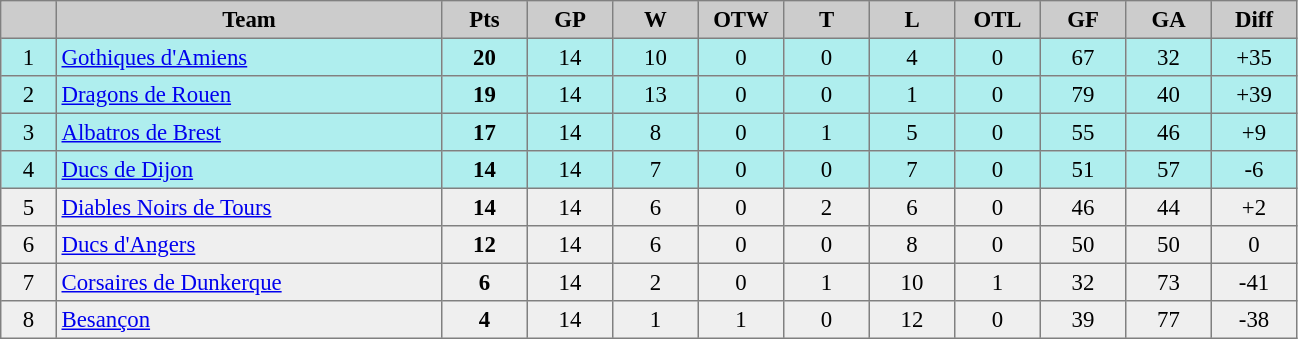<table cellpadding="3" cellspacing="0" border="1" style="font-size: 95%; border: gray solid 1px; border-collapse: collapse; text-align:center;">
<tr bgcolor="#CCCCCC">
<th width="30"></th>
<th width="250">Team</th>
<th width="50"><strong>Pts</strong></th>
<th width="50">GP</th>
<th width="50">W</th>
<th width="50">OTW</th>
<th width="50">T</th>
<th width="50">L</th>
<th width="50">OTL</th>
<th width="50">GF</th>
<th width="50">GA</th>
<th width="50">Diff</th>
</tr>
<tr bgcolor="#AFEEEE">
<td>1</td>
<td align="left"><a href='#'>Gothiques d'Amiens</a></td>
<td><strong>20</strong></td>
<td>14</td>
<td>10</td>
<td>0</td>
<td>0</td>
<td>4</td>
<td>0</td>
<td>67</td>
<td>32</td>
<td>+35</td>
</tr>
<tr bgcolor="#AFEEEE">
<td>2</td>
<td align="left"><a href='#'>Dragons de Rouen</a></td>
<td><strong>19</strong></td>
<td>14</td>
<td>13</td>
<td>0</td>
<td>0</td>
<td>1</td>
<td>0</td>
<td>79</td>
<td>40</td>
<td>+39</td>
</tr>
<tr bgcolor="#AFEEEE">
<td>3</td>
<td align="left"><a href='#'>Albatros de Brest</a></td>
<td><strong>17</strong></td>
<td>14</td>
<td>8</td>
<td>0</td>
<td>1</td>
<td>5</td>
<td>0</td>
<td>55</td>
<td>46</td>
<td>+9</td>
</tr>
<tr bgcolor="#AFEEEE">
<td>4</td>
<td align="left"><a href='#'>Ducs de Dijon</a></td>
<td><strong>14</strong></td>
<td>14</td>
<td>7</td>
<td>0</td>
<td>0</td>
<td>7</td>
<td>0</td>
<td>51</td>
<td>57</td>
<td>-6</td>
</tr>
<tr bgcolor="#EFEFEF">
<td>5</td>
<td align="left"><a href='#'>Diables Noirs de Tours</a></td>
<td><strong>14</strong></td>
<td>14</td>
<td>6</td>
<td>0</td>
<td>2</td>
<td>6</td>
<td>0</td>
<td>46</td>
<td>44</td>
<td>+2</td>
</tr>
<tr bgcolor="#EFEFEF">
<td>6</td>
<td align="left"><a href='#'>Ducs d'Angers</a></td>
<td><strong>12</strong></td>
<td>14</td>
<td>6</td>
<td>0</td>
<td>0</td>
<td>8</td>
<td>0</td>
<td>50</td>
<td>50</td>
<td>0</td>
</tr>
<tr bgcolor="#EFEFEF">
<td>7</td>
<td align="left"><a href='#'>Corsaires de Dunkerque</a></td>
<td><strong>6</strong></td>
<td>14</td>
<td>2</td>
<td>0</td>
<td>1</td>
<td>10</td>
<td>1</td>
<td>32</td>
<td>73</td>
<td>-41</td>
</tr>
<tr bgcolor="#EFEFEF">
<td>8</td>
<td align="left"><a href='#'>Besançon</a></td>
<td><strong>4</strong></td>
<td>14</td>
<td>1</td>
<td>1</td>
<td>0</td>
<td>12</td>
<td>0</td>
<td>39</td>
<td>77</td>
<td>-38</td>
</tr>
</table>
